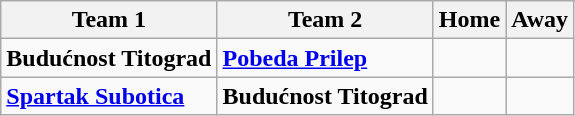<table class="wikitable">
<tr>
<th>Team 1</th>
<th>Team 2</th>
<th>Home</th>
<th>Away</th>
</tr>
<tr>
<td><strong>Budućnost Titograd</strong></td>
<td><strong><a href='#'>Pobeda Prilep</a></strong></td>
<td></td>
<td></td>
</tr>
<tr>
<td><strong><a href='#'>Spartak Subotica</a></strong></td>
<td><strong>Budućnost Titograd</strong></td>
<td></td>
<td></td>
</tr>
</table>
